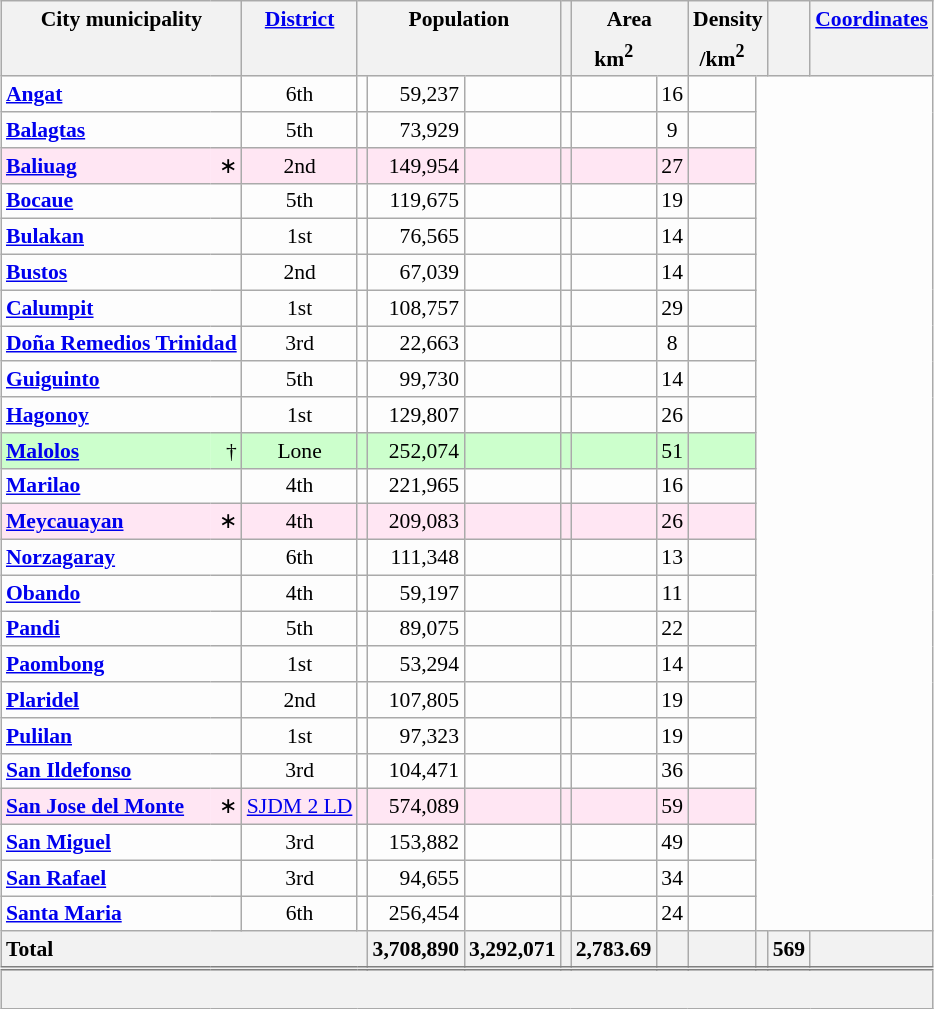<table class="wikitable sortable" style="margin:auto;table-layout:fixed;text-align:right;background-color:#FDFDFD;font-size:90%;border-collapse:collapse;">
<tr>
<th scope="col" style="border-bottom:none;" class="unsortable" colspan=2>City  municipality</th>
<th scope="col" style="border-bottom:none;" class="unsortable"><a href='#'>District</a></th>
<th scope="col" style="border-bottom:none;" class="unsortable" colspan=3>Population</th>
<th scope="col" style="border-bottom:none;" class="unsortable"></th>
<th scope="col" style="border-bottom:none;" class="unsortable" colspan=2>Area</th>
<th scope="col" style="border-bottom:none;" class="unsortable" colspan=2>Density</th>
<th scope="col" style="border-bottom:none;" class="unsortable"></th>
<th scope="col" style="border-bottom:none;" class="unsortable"><a href='#'>Coordinates</a></th>
</tr>
<tr>
<th scope="col" style="border-top:none;" colspan=2></th>
<th scope="col" style="border-top:none;"></th>
<th scope="col" style="border-style:hidden hidden solid solid;" colspan=2></th>
<th scope="col" style="border-style:hidden solid solid hidden;"></th>
<th scope="col" style="border-top:none;"></th>
<th scope="col" style="border-style:hidden hidden solid solid;">km<sup>2</sup></th>
<th scope="col" style="border-style:hidden solid solid hidden;" class="unsortable"></th>
<th scope="col" style="border-style:hidden hidden solid solid;">/km<sup>2</sup></th>
<th scope="col" style="border-style:hidden solid solid hidden;" class="unsortable"></th>
<th scope="col" style="border-top:none;"></th>
<th scope="col" style="border-top:none;"></th>
</tr>
<tr>
<th scope="row" colspan=2 style="text-align:left;background-color:initial;"><a href='#'>Angat</a></th>
<td style="text-align:center;">6th</td>
<td></td>
<td>59,237</td>
<td></td>
<td></td>
<td></td>
<td style="text-align:center;">16</td>
<td style="text-align:center;"></td>
</tr>
<tr>
<th scope="row" colspan=2 style="text-align:left;background-color:initial;"><a href='#'>Balagtas</a></th>
<td style="text-align:center;">5th</td>
<td></td>
<td>73,929</td>
<td></td>
<td></td>
<td></td>
<td style="text-align:center;">9</td>
<td style="text-align:center;"></td>
</tr>
<tr style="background-color:#FFE6F3;">
<th scope="row" style="text-align:left;background-color:#FFE6F3;border-right:0;"><a href='#'>Baliuag</a></th>
<td style="text-align:right;border-left:0;">∗</td>
<td style="text-align:center;">2nd</td>
<td></td>
<td>149,954</td>
<td></td>
<td></td>
<td></td>
<td style="text-align:center;">27</td>
<td style="text-align:center;"></td>
</tr>
<tr>
<th scope="row" colspan=2 style="text-align:left;background-color:initial;"><a href='#'>Bocaue</a></th>
<td style="text-align:center;">5th</td>
<td></td>
<td>119,675</td>
<td></td>
<td></td>
<td></td>
<td style="text-align:center;">19</td>
<td style="text-align:center;"></td>
</tr>
<tr>
<th scope="row" colspan=2 style="text-align:left;background-color:initial;"><a href='#'>Bulakan</a></th>
<td style="text-align:center;">1st</td>
<td></td>
<td>76,565</td>
<td></td>
<td></td>
<td></td>
<td style="text-align:center;">14</td>
<td style="text-align:center;"></td>
</tr>
<tr>
<th scope="row" colspan=2 style="text-align:left;background-color:initial;"><a href='#'>Bustos</a></th>
<td style="text-align:center;">2nd</td>
<td></td>
<td>67,039</td>
<td></td>
<td></td>
<td></td>
<td style="text-align:center;">14</td>
<td style="text-align:center;"></td>
</tr>
<tr>
<th scope="row" colspan=2 style="text-align:left;background-color:initial;"><a href='#'>Calumpit</a></th>
<td style="text-align:center;">1st</td>
<td></td>
<td>108,757</td>
<td></td>
<td></td>
<td></td>
<td style="text-align:center;">29</td>
<td style="text-align:center;"></td>
</tr>
<tr>
<th scope="row" colspan=2 style="text-align:left;background-color:initial;"><a href='#'>Doña Remedios Trinidad</a></th>
<td style="text-align:center;">3rd</td>
<td></td>
<td>22,663</td>
<td></td>
<td></td>
<td></td>
<td style="text-align:center;">8</td>
<td style="text-align:center;"></td>
</tr>
<tr>
<th scope="row" colspan=2 style="text-align:left;background-color:initial;"><a href='#'>Guiguinto</a></th>
<td style="text-align:center;">5th</td>
<td></td>
<td>99,730</td>
<td></td>
<td></td>
<td></td>
<td style="text-align:center;">14</td>
<td style="text-align:center;"></td>
</tr>
<tr>
<th scope="row" colspan=2 style="text-align:left;background-color:initial;"><a href='#'>Hagonoy</a></th>
<td style="text-align:center;">1st</td>
<td></td>
<td>129,807</td>
<td></td>
<td></td>
<td></td>
<td style="text-align:center;">26</td>
<td style="text-align:center;"></td>
</tr>
<tr style="background-color:#CCFFCC;">
<th scope="row" style="text-align:left;background-color:#CCFFCC;border-right:0;"><a href='#'>Malolos</a></th>
<td style="text-align:right;border-left:0;">†</td>
<td style="text-align:center;">Lone</td>
<td></td>
<td>252,074</td>
<td></td>
<td></td>
<td></td>
<td style="text-align:center;">51</td>
<td style="text-align:center;"></td>
</tr>
<tr>
<th scope="row" colspan=2 style="text-align:left;background-color:initial;"><a href='#'>Marilao</a></th>
<td style="text-align:center;">4th</td>
<td></td>
<td>221,965</td>
<td></td>
<td></td>
<td></td>
<td style="text-align:center;">16</td>
<td style="text-align:center;"></td>
</tr>
<tr style="background-color:#FFE6F3;">
<th scope="row" style="text-align:left;background-color:#FFE6F3;border-right:0;"><a href='#'>Meycauayan</a></th>
<td style="text-align:right;border-left:0;">∗</td>
<td style="text-align:center;">4th</td>
<td></td>
<td>209,083</td>
<td></td>
<td></td>
<td></td>
<td style="text-align:center;">26</td>
<td style="text-align:center;"></td>
</tr>
<tr>
<th scope="row" colspan=2 style="text-align:left;background-color:initial;"><a href='#'>Norzagaray</a></th>
<td style="text-align:center;">6th</td>
<td></td>
<td>111,348</td>
<td></td>
<td></td>
<td></td>
<td style="text-align:center;">13</td>
<td style="text-align:center;"></td>
</tr>
<tr>
<th scope="row" colspan=2 style="text-align:left;background-color:initial;"><a href='#'>Obando</a></th>
<td style="text-align:center;">4th</td>
<td></td>
<td>59,197</td>
<td></td>
<td></td>
<td></td>
<td style="text-align:center;">11</td>
<td style="text-align:center;"></td>
</tr>
<tr>
<th scope="row" colspan=2 style="text-align:left;background-color:initial;"><a href='#'>Pandi</a></th>
<td style="text-align:center;">5th</td>
<td></td>
<td>89,075</td>
<td></td>
<td></td>
<td></td>
<td style="text-align:center;">22</td>
<td style="text-align:center;"></td>
</tr>
<tr>
<th scope="row" colspan=2 style="text-align:left;background-color:initial;"><a href='#'>Paombong</a></th>
<td style="text-align:center;">1st</td>
<td></td>
<td>53,294</td>
<td></td>
<td></td>
<td></td>
<td style="text-align:center;">14</td>
<td style="text-align:center;"></td>
</tr>
<tr>
<th scope="row" colspan=2 style="text-align:left;background-color:initial;"><a href='#'>Plaridel</a></th>
<td style="text-align:center;">2nd</td>
<td></td>
<td>107,805</td>
<td></td>
<td></td>
<td></td>
<td style="text-align:center;">19</td>
<td style="text-align:center;"></td>
</tr>
<tr>
<th scope="row" colspan=2 style="text-align:left;background-color:initial;"><a href='#'>Pulilan</a></th>
<td style="text-align:center;">1st</td>
<td></td>
<td>97,323</td>
<td></td>
<td></td>
<td></td>
<td style="text-align:center;">19</td>
<td style="text-align:center;"></td>
</tr>
<tr>
<th scope="row" colspan=2 style="text-align:left;background-color:initial;"><a href='#'>San Ildefonso</a></th>
<td style="text-align:center;">3rd</td>
<td></td>
<td>104,471</td>
<td></td>
<td></td>
<td></td>
<td style="text-align:center;">36</td>
<td style="text-align:center;"></td>
</tr>
<tr style="background-color:#FFE6F3;">
<th scope="row" style="text-align:left;background-color:#FFE6F3;border-right:0;"><a href='#'>San Jose del Monte</a></th>
<td style="text-align:right;border-left:0;">∗</td>
<td style="text-align:center;"><a href='#'>SJDM 2 LD</a></td>
<td></td>
<td>574,089</td>
<td></td>
<td></td>
<td></td>
<td style="text-align:center;">59</td>
<td style="text-align:center;"></td>
</tr>
<tr>
<th scope="row" colspan=2 style="text-align:left;background-color:initial;"><a href='#'>San Miguel</a></th>
<td style="text-align:center;">3rd</td>
<td></td>
<td>153,882</td>
<td></td>
<td></td>
<td></td>
<td style="text-align:center;">49</td>
<td style="text-align:center;"></td>
</tr>
<tr>
<th scope="row" colspan=2 style="text-align:left;background-color:initial;"><a href='#'>San Rafael</a></th>
<td style="text-align:center;">3rd</td>
<td></td>
<td>94,655</td>
<td></td>
<td></td>
<td></td>
<td style="text-align:center;">34</td>
<td style="text-align:center;"></td>
</tr>
<tr>
<th scope="row" colspan=2 style="text-align:left;background-color:initial;"><a href='#'>Santa Maria</a></th>
<td style="text-align:center;">6th</td>
<td></td>
<td>256,454</td>
<td></td>
<td></td>
<td></td>
<td style="text-align:center;">24</td>
<td style="text-align:center;"></td>
</tr>
<tr class="sortbottom">
<th scope="row" colspan=4 style="text-align:left;">Total</th>
<th scope="col" style="text-align:right;">3,708,890</th>
<th scope="col" style="text-align:right;">3,292,071</th>
<th scope="col" style="text-align:right;"></th>
<th scope="col" style="text-align:right;">2,783.69</th>
<th scope="col"></th>
<th scope="col" style="text-align:right;"></th>
<th scope="col" style="text-align:right;"></th>
<th scope="col">569</th>
<th scope="col" style="font-style:italic;"></th>
</tr>
<tr class="sortbottom" style="background-color:#F2F2F2;border-top:double grey;line-height:1.3em;">
<td colspan="13"><br></td>
</tr>
</table>
